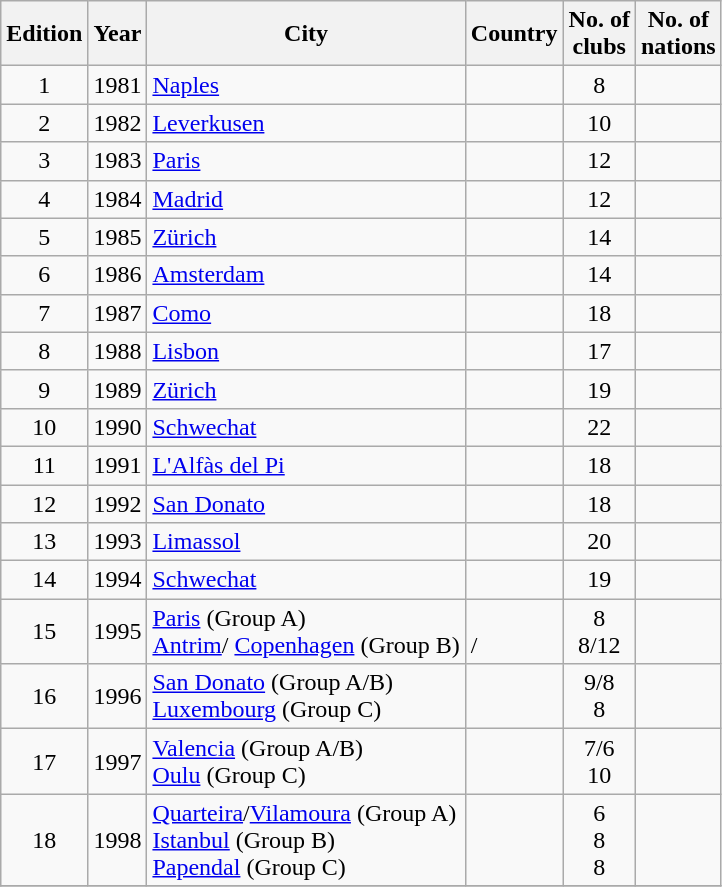<table class="wikitable">
<tr>
<th>Edition</th>
<th>Year</th>
<th>City</th>
<th>Country</th>
<th>No. of<br>clubs</th>
<th>No. of<br>nations</th>
</tr>
<tr>
<td align=center>1</td>
<td>1981</td>
<td><a href='#'>Naples</a></td>
<td></td>
<td align=center>8</td>
<td></td>
</tr>
<tr>
<td align=center>2</td>
<td>1982</td>
<td><a href='#'>Leverkusen</a></td>
<td></td>
<td align=center>10</td>
<td></td>
</tr>
<tr>
<td align=center>3</td>
<td>1983</td>
<td><a href='#'>Paris</a></td>
<td></td>
<td align=center>12</td>
<td></td>
</tr>
<tr>
<td align=center>4</td>
<td>1984</td>
<td><a href='#'>Madrid</a></td>
<td></td>
<td align=center>12</td>
<td></td>
</tr>
<tr>
<td align=center>5</td>
<td>1985</td>
<td><a href='#'>Zürich</a></td>
<td></td>
<td align=center>14</td>
<td></td>
</tr>
<tr>
<td align=center>6</td>
<td>1986</td>
<td><a href='#'>Amsterdam</a></td>
<td></td>
<td align=center>14</td>
<td></td>
</tr>
<tr>
<td align=center>7</td>
<td>1987</td>
<td><a href='#'>Como</a></td>
<td></td>
<td align=center>18</td>
<td></td>
</tr>
<tr>
<td align=center>8</td>
<td>1988</td>
<td><a href='#'>Lisbon</a></td>
<td></td>
<td align=center>17</td>
<td></td>
</tr>
<tr>
<td align=center>9</td>
<td>1989</td>
<td><a href='#'>Zürich</a></td>
<td></td>
<td align=center>19</td>
<td></td>
</tr>
<tr>
<td align=center>10</td>
<td>1990</td>
<td><a href='#'>Schwechat</a></td>
<td></td>
<td align=center>22</td>
<td></td>
</tr>
<tr>
<td align=center>11</td>
<td>1991</td>
<td><a href='#'>L'Alfàs del Pi</a></td>
<td></td>
<td align=center>18</td>
<td></td>
</tr>
<tr>
<td align=center>12</td>
<td>1992</td>
<td><a href='#'>San Donato</a></td>
<td></td>
<td align=center>18</td>
<td></td>
</tr>
<tr>
<td align=center>13</td>
<td>1993</td>
<td><a href='#'>Limassol</a></td>
<td></td>
<td align=center>20</td>
<td></td>
</tr>
<tr>
<td align=center>14</td>
<td>1994</td>
<td><a href='#'>Schwechat</a></td>
<td></td>
<td align=center>19</td>
<td></td>
</tr>
<tr>
<td align=center>15</td>
<td>1995</td>
<td> <a href='#'>Paris</a> (Group A)<br> <a href='#'>Antrim</a>/ <a href='#'>Copenhagen</a> (Group B)</td>
<td><br>/</td>
<td align=center>8<br>8/12</td>
<td></td>
</tr>
<tr>
<td align=center>16</td>
<td>1996</td>
<td> <a href='#'>San Donato</a> (Group A/B)<br> <a href='#'>Luxembourg</a> (Group C)</td>
<td><br></td>
<td align=center>9/8<br>8</td>
<td></td>
</tr>
<tr>
<td align=center>17</td>
<td>1997</td>
<td> <a href='#'>Valencia</a> (Group A/B)<br> <a href='#'>Oulu</a> (Group C)</td>
<td><br></td>
<td align=center>7/6<br>10</td>
<td></td>
</tr>
<tr>
<td align=center>18</td>
<td>1998</td>
<td> <a href='#'>Quarteira</a>/<a href='#'>Vilamoura</a> (Group A)<br> <a href='#'>Istanbul</a> (Group B)<br> <a href='#'>Papendal</a> (Group C)</td>
<td><br><br></td>
<td align=center>6<br>8<br>8</td>
<td></td>
</tr>
<tr>
</tr>
</table>
